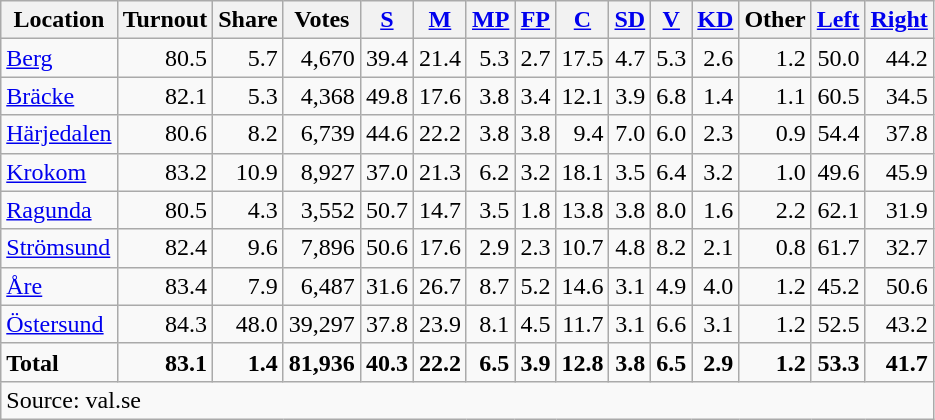<table class="wikitable sortable" style=text-align:right>
<tr>
<th>Location</th>
<th>Turnout</th>
<th>Share</th>
<th>Votes</th>
<th><a href='#'>S</a></th>
<th><a href='#'>M</a></th>
<th><a href='#'>MP</a></th>
<th><a href='#'>FP</a></th>
<th><a href='#'>C</a></th>
<th><a href='#'>SD</a></th>
<th><a href='#'>V</a></th>
<th><a href='#'>KD</a></th>
<th>Other</th>
<th><a href='#'>Left</a></th>
<th><a href='#'>Right</a></th>
</tr>
<tr>
<td align=left><a href='#'>Berg</a></td>
<td>80.5</td>
<td>5.7</td>
<td>4,670</td>
<td>39.4</td>
<td>21.4</td>
<td>5.3</td>
<td>2.7</td>
<td>17.5</td>
<td>4.7</td>
<td>5.3</td>
<td>2.6</td>
<td>1.2</td>
<td>50.0</td>
<td>44.2</td>
</tr>
<tr>
<td align=left><a href='#'>Bräcke</a></td>
<td>82.1</td>
<td>5.3</td>
<td>4,368</td>
<td>49.8</td>
<td>17.6</td>
<td>3.8</td>
<td>3.4</td>
<td>12.1</td>
<td>3.9</td>
<td>6.8</td>
<td>1.4</td>
<td>1.1</td>
<td>60.5</td>
<td>34.5</td>
</tr>
<tr>
<td align=left><a href='#'>Härjedalen</a></td>
<td>80.6</td>
<td>8.2</td>
<td>6,739</td>
<td>44.6</td>
<td>22.2</td>
<td>3.8</td>
<td>3.8</td>
<td>9.4</td>
<td>7.0</td>
<td>6.0</td>
<td>2.3</td>
<td>0.9</td>
<td>54.4</td>
<td>37.8</td>
</tr>
<tr>
<td align=left><a href='#'>Krokom</a></td>
<td>83.2</td>
<td>10.9</td>
<td>8,927</td>
<td>37.0</td>
<td>21.3</td>
<td>6.2</td>
<td>3.2</td>
<td>18.1</td>
<td>3.5</td>
<td>6.4</td>
<td>3.2</td>
<td>1.0</td>
<td>49.6</td>
<td>45.9</td>
</tr>
<tr>
<td align=left><a href='#'>Ragunda</a></td>
<td>80.5</td>
<td>4.3</td>
<td>3,552</td>
<td>50.7</td>
<td>14.7</td>
<td>3.5</td>
<td>1.8</td>
<td>13.8</td>
<td>3.8</td>
<td>8.0</td>
<td>1.6</td>
<td>2.2</td>
<td>62.1</td>
<td>31.9</td>
</tr>
<tr>
<td align=left><a href='#'>Strömsund</a></td>
<td>82.4</td>
<td>9.6</td>
<td>7,896</td>
<td>50.6</td>
<td>17.6</td>
<td>2.9</td>
<td>2.3</td>
<td>10.7</td>
<td>4.8</td>
<td>8.2</td>
<td>2.1</td>
<td>0.8</td>
<td>61.7</td>
<td>32.7</td>
</tr>
<tr>
<td align=left><a href='#'>Åre</a></td>
<td>83.4</td>
<td>7.9</td>
<td>6,487</td>
<td>31.6</td>
<td>26.7</td>
<td>8.7</td>
<td>5.2</td>
<td>14.6</td>
<td>3.1</td>
<td>4.9</td>
<td>4.0</td>
<td>1.2</td>
<td>45.2</td>
<td>50.6</td>
</tr>
<tr>
<td align=left><a href='#'>Östersund</a></td>
<td>84.3</td>
<td>48.0</td>
<td>39,297</td>
<td>37.8</td>
<td>23.9</td>
<td>8.1</td>
<td>4.5</td>
<td>11.7</td>
<td>3.1</td>
<td>6.6</td>
<td>3.1</td>
<td>1.2</td>
<td>52.5</td>
<td>43.2</td>
</tr>
<tr>
<td align=left><strong>Total</strong></td>
<td><strong>83.1</strong></td>
<td><strong>1.4</strong></td>
<td><strong>81,936</strong></td>
<td><strong>40.3</strong></td>
<td><strong>22.2</strong></td>
<td><strong>6.5</strong></td>
<td><strong>3.9</strong></td>
<td><strong>12.8</strong></td>
<td><strong>3.8</strong></td>
<td><strong>6.5</strong></td>
<td><strong>2.9</strong></td>
<td><strong>1.2</strong></td>
<td><strong>53.3</strong></td>
<td><strong>41.7</strong></td>
</tr>
<tr>
<td align=left colspan=15>Source: val.se </td>
</tr>
</table>
